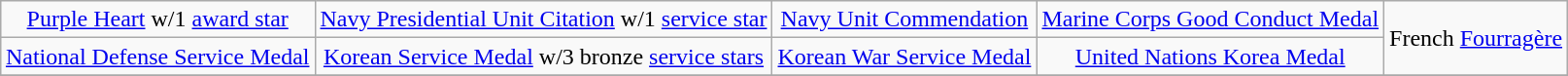<table class="wikitable" style="margin:1em auto; text-align:center;">
<tr>
<td><a href='#'>Purple Heart</a> w/1 <a href='#'>award star</a></td>
<td><a href='#'>Navy Presidential Unit Citation</a> w/1 <a href='#'>service star</a></td>
<td><a href='#'>Navy Unit Commendation</a></td>
<td><a href='#'>Marine Corps Good Conduct Medal</a></td>
<td rowspan="2" align="center">French <a href='#'>Fourragère</a></td>
</tr>
<tr>
<td><a href='#'>National Defense Service Medal</a></td>
<td><a href='#'>Korean Service Medal</a> w/3 bronze <a href='#'>service stars</a></td>
<td><a href='#'>Korean War Service Medal</a></td>
<td><a href='#'>United Nations Korea Medal</a></td>
</tr>
<tr>
</tr>
</table>
